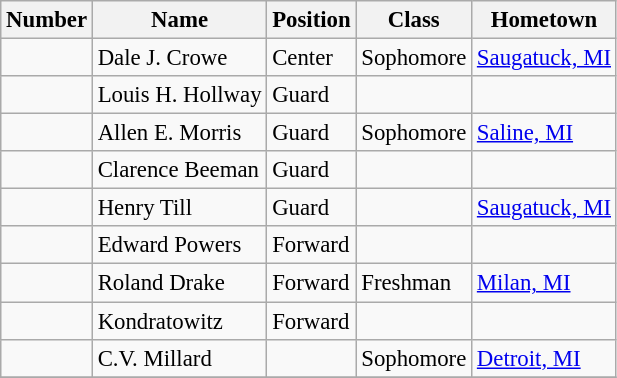<table class="wikitable" style="font-size: 95%;">
<tr>
<th>Number</th>
<th>Name</th>
<th>Position</th>
<th>Class</th>
<th>Hometown</th>
</tr>
<tr>
<td></td>
<td>Dale J. Crowe</td>
<td>Center</td>
<td>Sophomore</td>
<td><a href='#'>Saugatuck, MI</a></td>
</tr>
<tr>
<td></td>
<td>Louis H. Hollway</td>
<td>Guard</td>
<td></td>
<td></td>
</tr>
<tr>
<td></td>
<td>Allen E. Morris</td>
<td>Guard</td>
<td>Sophomore</td>
<td><a href='#'>Saline, MI</a></td>
</tr>
<tr>
<td></td>
<td>Clarence Beeman</td>
<td>Guard</td>
<td></td>
<td></td>
</tr>
<tr>
<td></td>
<td>Henry Till</td>
<td>Guard</td>
<td></td>
<td><a href='#'>Saugatuck, MI</a></td>
</tr>
<tr>
<td></td>
<td>Edward Powers</td>
<td>Forward</td>
<td></td>
<td></td>
</tr>
<tr>
<td></td>
<td>Roland Drake</td>
<td>Forward</td>
<td>Freshman</td>
<td><a href='#'>Milan, MI</a></td>
</tr>
<tr>
<td></td>
<td>Kondratowitz</td>
<td>Forward</td>
<td></td>
<td></td>
</tr>
<tr>
<td></td>
<td>C.V. Millard</td>
<td></td>
<td>Sophomore</td>
<td><a href='#'>Detroit, MI</a></td>
</tr>
<tr>
</tr>
</table>
